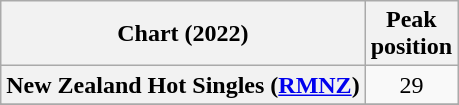<table class="wikitable sortable plainrowheaders" style="text-align:center">
<tr>
<th scope="col">Chart (2022)</th>
<th scope="col">Peak<br>position</th>
</tr>
<tr>
<th scope="row">New Zealand Hot Singles (<a href='#'>RMNZ</a>)</th>
<td>29</td>
</tr>
<tr>
</tr>
<tr>
</tr>
</table>
